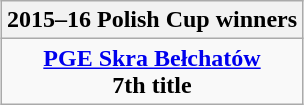<table class=wikitable style="text-align:center; margin:auto">
<tr>
<th>2015–16 Polish Cup winners</th>
</tr>
<tr>
<td><strong><a href='#'>PGE Skra Bełchatów</a></strong><br><strong>7th title</strong></td>
</tr>
</table>
